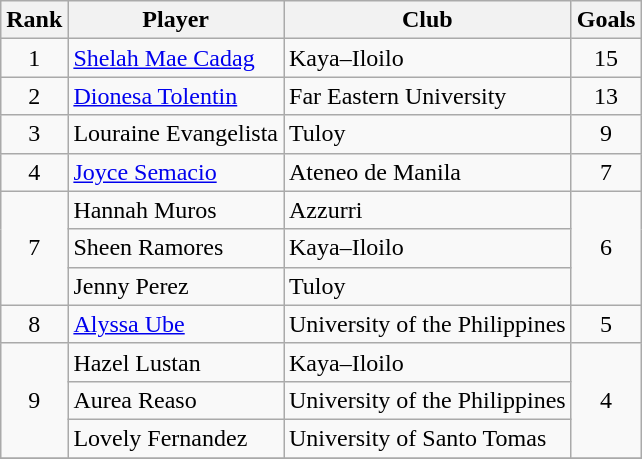<table class="wikitable">
<tr>
<th>Rank</th>
<th>Player</th>
<th>Club</th>
<th>Goals</th>
</tr>
<tr>
<td style="text-align:center;">1</td>
<td> <a href='#'>Shelah Mae Cadag</a></td>
<td>Kaya–Iloilo</td>
<td style="text-align:center;">15</td>
</tr>
<tr>
<td style="text-align:center;">2</td>
<td> <a href='#'>Dionesa Tolentin</a></td>
<td>Far Eastern University</td>
<td style="text-align:center;">13</td>
</tr>
<tr>
<td style="text-align:center;">3</td>
<td> Louraine Evangelista</td>
<td>Tuloy</td>
<td style="text-align:center;">9</td>
</tr>
<tr>
<td style="text-align:center;">4</td>
<td> <a href='#'>Joyce Semacio</a></td>
<td>Ateneo de Manila</td>
<td style="text-align:center;">7</td>
</tr>
<tr>
<td rowspan=3 style="text-align:center;">7</td>
<td> Hannah Muros</td>
<td>Azzurri</td>
<td rowspan=3 style="text-align:center;">6</td>
</tr>
<tr>
<td> Sheen Ramores</td>
<td>Kaya–Iloilo</td>
</tr>
<tr>
<td> Jenny Perez</td>
<td>Tuloy</td>
</tr>
<tr>
<td style="text-align:center;">8</td>
<td> <a href='#'>Alyssa Ube</a></td>
<td>University of the Philippines</td>
<td style="text-align:center;">5</td>
</tr>
<tr>
<td rowspan=3 style="text-align:center;">9</td>
<td> Hazel Lustan</td>
<td>Kaya–Iloilo</td>
<td rowspan=3 style="text-align:center;">4</td>
</tr>
<tr>
<td> Aurea Reaso</td>
<td>University of the Philippines</td>
</tr>
<tr>
<td> Lovely Fernandez</td>
<td>University of Santo Tomas</td>
</tr>
<tr>
</tr>
</table>
